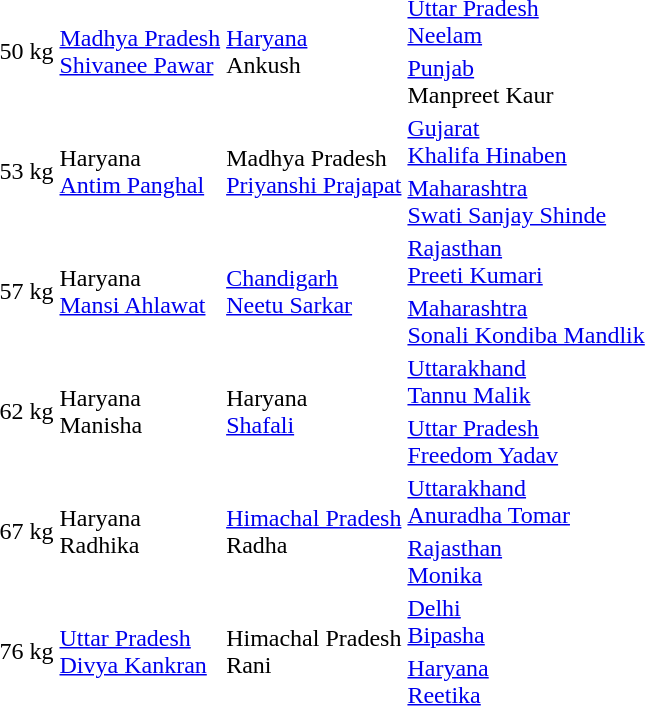<table>
<tr>
<td rowspan=2>50 kg<br></td>
<td rowspan=2> <a href='#'>Madhya Pradesh</a><br><a href='#'>Shivanee Pawar</a></td>
<td rowspan=2> <a href='#'>Haryana</a><br>Ankush</td>
<td><a href='#'>Uttar Pradesh</a><br><a href='#'>Neelam</a></td>
</tr>
<tr>
<td> <a href='#'>Punjab</a><br>Manpreet Kaur</td>
</tr>
<tr>
<td rowspan=2>53 kg<br></td>
<td rowspan=2> Haryana<br><a href='#'>Antim Panghal</a></td>
<td rowspan=2> Madhya Pradesh<br><a href='#'>Priyanshi Prajapat</a></td>
<td> <a href='#'>Gujarat</a><br><a href='#'>Khalifa Hinaben</a></td>
</tr>
<tr>
<td> <a href='#'>Maharashtra</a><br><a href='#'>Swati Sanjay Shinde</a></td>
</tr>
<tr>
<td rowspan=2>57 kg<br></td>
<td rowspan=2> Haryana<br><a href='#'>Mansi Ahlawat</a></td>
<td rowspan=2><a href='#'>Chandigarh</a><br><a href='#'>Neetu Sarkar</a></td>
<td> <a href='#'>Rajasthan</a><br><a href='#'>Preeti Kumari</a></td>
</tr>
<tr>
<td> <a href='#'>Maharashtra</a><br><a href='#'>Sonali Kondiba Mandlik</a></td>
</tr>
<tr>
<td rowspan=2>62 kg<br></td>
<td rowspan=2> Haryana<br>Manisha</td>
<td rowspan=2> Haryana<br><a href='#'>Shafali</a></td>
<td><a href='#'>Uttarakhand</a><br><a href='#'>Tannu Malik</a></td>
</tr>
<tr>
<td><a href='#'>Uttar Pradesh</a><br><a href='#'>Freedom Yadav</a></td>
</tr>
<tr>
<td rowspan=2>67 kg<br></td>
<td rowspan=2> Haryana<br>Radhika</td>
<td rowspan=2><a href='#'>Himachal Pradesh</a><br>Radha</td>
<td><a href='#'>Uttarakhand</a><br><a href='#'>Anuradha Tomar</a></td>
</tr>
<tr>
<td> <a href='#'>Rajasthan</a><br><a href='#'>Monika</a></td>
</tr>
<tr>
<td rowspan=2>76 kg<br></td>
<td rowspan=2><a href='#'>Uttar Pradesh</a><br><a href='#'>Divya Kankran</a></td>
<td rowspan=2>Himachal Pradesh<br>Rani</td>
<td> <a href='#'>Delhi</a><br><a href='#'>Bipasha</a></td>
</tr>
<tr>
<td> <a href='#'>Haryana</a><br><a href='#'>Reetika</a></td>
</tr>
<tr>
</tr>
</table>
